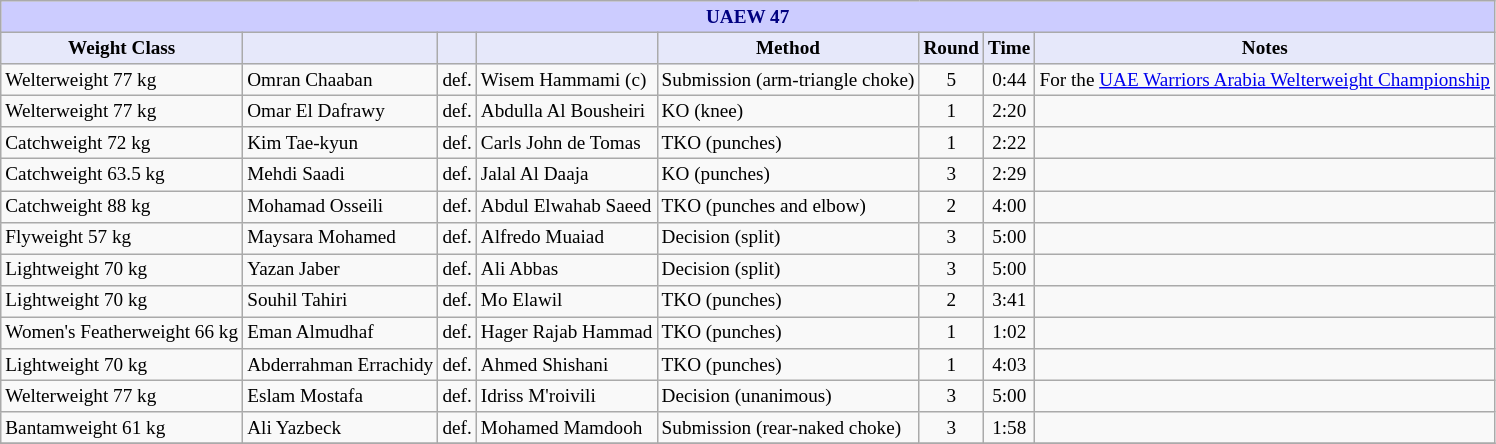<table class="wikitable" style="font-size: 80%;">
<tr>
<th colspan="8" style="background-color: #ccf; color: #000080; text-align: center;"><strong>UAEW 47</strong></th>
</tr>
<tr>
<th colspan="1" style="background-color: #E6E8FA; color: #000000; text-align: center;">Weight Class</th>
<th colspan="1" style="background-color: #E6E8FA; color: #000000; text-align: center;"></th>
<th colspan="1" style="background-color: #E6E8FA; color: #000000; text-align: center;"></th>
<th colspan="1" style="background-color: #E6E8FA; color: #000000; text-align: center;"></th>
<th colspan="1" style="background-color: #E6E8FA; color: #000000; text-align: center;">Method</th>
<th colspan="1" style="background-color: #E6E8FA; color: #000000; text-align: center;">Round</th>
<th colspan="1" style="background-color: #E6E8FA; color: #000000; text-align: center;">Time</th>
<th colspan="1" style="background-color: #E6E8FA; color: #000000; text-align: center;">Notes</th>
</tr>
<tr>
<td>Welterweight 77 kg</td>
<td> Omran Chaaban</td>
<td>def.</td>
<td> Wisem Hammami (c)</td>
<td>Submission (arm-triangle choke)</td>
<td align=center>5</td>
<td align=center>0:44</td>
<td>For the <a href='#'>UAE Warriors Arabia Welterweight Championship</a></td>
</tr>
<tr>
<td>Welterweight 77 kg</td>
<td> Omar El Dafrawy</td>
<td>def.</td>
<td> Abdulla Al Bousheiri</td>
<td>KO (knee)</td>
<td align=center>1</td>
<td align=center>2:20</td>
<td></td>
</tr>
<tr>
<td>Catchweight 72 kg</td>
<td> Kim Tae-kyun</td>
<td>def.</td>
<td> Carls John de Tomas</td>
<td>TKO (punches)</td>
<td align=center>1</td>
<td align=center>2:22</td>
<td></td>
</tr>
<tr>
<td>Catchweight 63.5 kg</td>
<td> Mehdi Saadi</td>
<td>def.</td>
<td> Jalal Al Daaja</td>
<td>KO (punches)</td>
<td align=center>3</td>
<td align=center>2:29</td>
<td></td>
</tr>
<tr>
<td>Catchweight 88 kg</td>
<td> Mohamad Osseili</td>
<td>def.</td>
<td> Abdul Elwahab Saeed</td>
<td>TKO (punches and elbow)</td>
<td align=center>2</td>
<td align=center>4:00</td>
<td></td>
</tr>
<tr>
<td>Flyweight 57 kg</td>
<td> Maysara Mohamed</td>
<td>def.</td>
<td> Alfredo Muaiad</td>
<td>Decision (split)</td>
<td align=center>3</td>
<td align=center>5:00</td>
<td></td>
</tr>
<tr>
<td>Lightweight 70 kg</td>
<td> Yazan Jaber</td>
<td>def.</td>
<td> Ali Abbas</td>
<td>Decision (split)</td>
<td align=center>3</td>
<td align=center>5:00</td>
<td></td>
</tr>
<tr>
<td>Lightweight 70 kg</td>
<td> Souhil Tahiri</td>
<td>def.</td>
<td> Mo Elawil</td>
<td>TKO (punches)</td>
<td align=center>2</td>
<td align=center>3:41</td>
<td></td>
</tr>
<tr>
<td>Women's Featherweight 66 kg</td>
<td> Eman Almudhaf</td>
<td>def.</td>
<td> Hager Rajab Hammad</td>
<td>TKO (punches)</td>
<td align=center>1</td>
<td align=center>1:02</td>
<td></td>
</tr>
<tr>
<td>Lightweight 70 kg</td>
<td> Abderrahman Errachidy</td>
<td>def.</td>
<td> Ahmed Shishani</td>
<td>TKO (punches)</td>
<td align=center>1</td>
<td align=center>4:03</td>
<td></td>
</tr>
<tr>
<td>Welterweight 77 kg</td>
<td> Eslam Mostafa</td>
<td>def.</td>
<td> Idriss M'roivili</td>
<td>Decision (unanimous)</td>
<td align=center>3</td>
<td align=center>5:00</td>
<td></td>
</tr>
<tr>
<td>Bantamweight 61 kg</td>
<td> Ali Yazbeck</td>
<td>def.</td>
<td> Mohamed Mamdooh</td>
<td>Submission (rear-naked choke)</td>
<td align=center>3</td>
<td align=center>1:58</td>
<td></td>
</tr>
<tr>
</tr>
</table>
